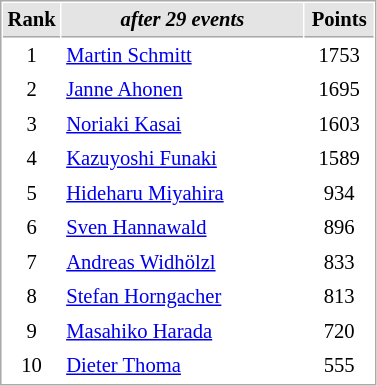<table cellspacing="1" cellpadding="3" style="border:1px solid #AAAAAA;font-size:86%">
<tr bgcolor="#E4E4E4">
<th style="border-bottom:1px solid #AAAAAA" width=10>Rank</th>
<th style="border-bottom:1px solid #AAAAAA" width=155><em>after 29 events</em></th>
<th style="border-bottom:1px solid #AAAAAA" width=40>Points</th>
</tr>
<tr>
<td align=center>1</td>
<td> <a href='#'>Martin Schmitt</a></td>
<td align=center>1753</td>
</tr>
<tr>
<td align=center>2</td>
<td> <a href='#'>Janne Ahonen</a></td>
<td align=center>1695</td>
</tr>
<tr>
<td align=center>3</td>
<td> <a href='#'>Noriaki Kasai</a></td>
<td align=center>1603</td>
</tr>
<tr>
<td align=center>4</td>
<td> <a href='#'>Kazuyoshi Funaki</a></td>
<td align=center>1589</td>
</tr>
<tr>
<td align=center>5</td>
<td> <a href='#'>Hideharu Miyahira</a></td>
<td align=center>934</td>
</tr>
<tr>
<td align=center>6</td>
<td> <a href='#'>Sven Hannawald</a></td>
<td align=center>896</td>
</tr>
<tr>
<td align=center>7</td>
<td> <a href='#'>Andreas Widhölzl</a></td>
<td align=center>833</td>
</tr>
<tr>
<td align=center>8</td>
<td> <a href='#'>Stefan Horngacher</a></td>
<td align=center>813</td>
</tr>
<tr>
<td align=center>9</td>
<td> <a href='#'>Masahiko Harada</a></td>
<td align=center>720</td>
</tr>
<tr>
<td align=center>10</td>
<td> <a href='#'>Dieter Thoma</a></td>
<td align=center>555</td>
</tr>
</table>
